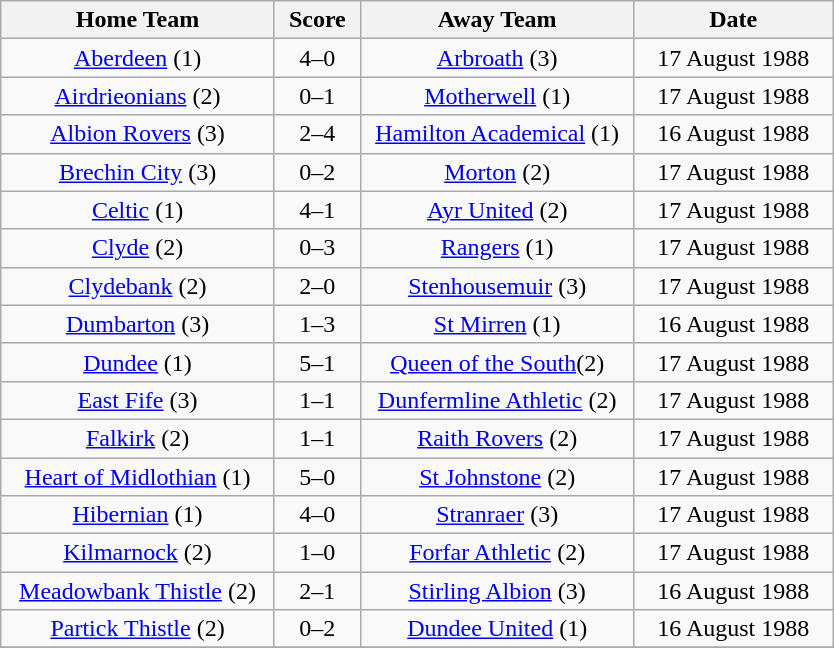<table class="wikitable" style="text-align:center;">
<tr>
<th width=175>Home Team</th>
<th width=50>Score</th>
<th width=175>Away Team</th>
<th width= 125>Date</th>
</tr>
<tr>
<td><a href='#'>Aberdeen</a> (1)</td>
<td>4–0</td>
<td><a href='#'>Arbroath</a> (3)</td>
<td>17 August 1988</td>
</tr>
<tr>
<td><a href='#'>Airdrieonians</a> (2)</td>
<td>0–1</td>
<td><a href='#'>Motherwell</a> (1)</td>
<td>17 August 1988</td>
</tr>
<tr>
<td><a href='#'>Albion Rovers</a> (3)</td>
<td>2–4</td>
<td><a href='#'>Hamilton Academical</a> (1)</td>
<td>16 August 1988</td>
</tr>
<tr>
<td><a href='#'>Brechin City</a> (3)</td>
<td>0–2</td>
<td><a href='#'>Morton</a> (2)</td>
<td>17 August 1988</td>
</tr>
<tr>
<td><a href='#'>Celtic</a> (1)</td>
<td>4–1</td>
<td><a href='#'>Ayr United</a> (2)</td>
<td>17 August 1988</td>
</tr>
<tr>
<td><a href='#'>Clyde</a>	(2)</td>
<td>0–3</td>
<td><a href='#'>Rangers</a>	(1)</td>
<td>17 August 1988</td>
</tr>
<tr>
<td><a href='#'>Clydebank</a>	(2)</td>
<td>2–0</td>
<td><a href='#'>Stenhousemuir</a> (3)</td>
<td>17 August 1988</td>
</tr>
<tr>
<td><a href='#'>Dumbarton</a>	(3)</td>
<td>1–3</td>
<td><a href='#'>St Mirren</a> (1)</td>
<td>16 August 1988</td>
</tr>
<tr>
<td><a href='#'>Dundee</a>	(1)</td>
<td>5–1</td>
<td><a href='#'>Queen of the South</a>(2)</td>
<td>17 August 1988</td>
</tr>
<tr>
<td><a href='#'>East Fife</a>	(3)</td>
<td>1–1</td>
<td><a href='#'>Dunfermline Athletic</a> (2)</td>
<td>17 August 1988</td>
</tr>
<tr>
<td><a href='#'>Falkirk</a> (2)</td>
<td>1–1</td>
<td><a href='#'>Raith Rovers</a> (2)</td>
<td>17 August 1988</td>
</tr>
<tr>
<td><a href='#'>Heart of Midlothian</a> (1)</td>
<td>5–0</td>
<td><a href='#'>St Johnstone</a> (2)</td>
<td>17 August 1988</td>
</tr>
<tr>
<td><a href='#'>Hibernian</a> (1)</td>
<td>4–0</td>
<td><a href='#'>Stranraer</a> (3)</td>
<td>17 August 1988</td>
</tr>
<tr>
<td><a href='#'>Kilmarnock</a> (2)</td>
<td>1–0</td>
<td><a href='#'>Forfar Athletic</a> (2)</td>
<td>17 August 1988</td>
</tr>
<tr>
<td><a href='#'>Meadowbank Thistle</a> (2)</td>
<td>2–1</td>
<td><a href='#'>Stirling Albion</a> (3)</td>
<td>16 August 1988</td>
</tr>
<tr>
<td><a href='#'>Partick Thistle</a> (2)</td>
<td>0–2</td>
<td><a href='#'>Dundee United</a>	(1)</td>
<td>16 August 1988</td>
</tr>
<tr>
</tr>
</table>
